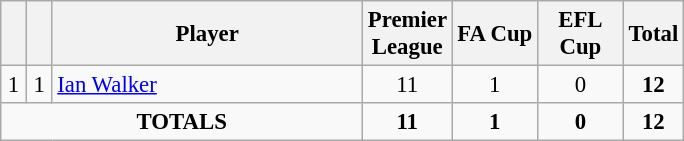<table class="wikitable sortable" style="font-size: 95%; text-align: center;">
<tr>
<th width=10></th>
<th width=10></th>
<th width=200>Player</th>
<th width=50>Premier League</th>
<th width=50>FA Cup</th>
<th width=50>EFL Cup</th>
<th>Total</th>
</tr>
<tr>
<td>1</td>
<td>1</td>
<td align="left"> <a href='#'>Ian Walker</a></td>
<td>11</td>
<td>1</td>
<td>0</td>
<td><strong>12</strong></td>
</tr>
<tr>
<td colspan="3"><strong>TOTALS</strong></td>
<td><strong>11</strong></td>
<td><strong>1</strong></td>
<td><strong>0</strong></td>
<td><strong>12</strong></td>
</tr>
</table>
